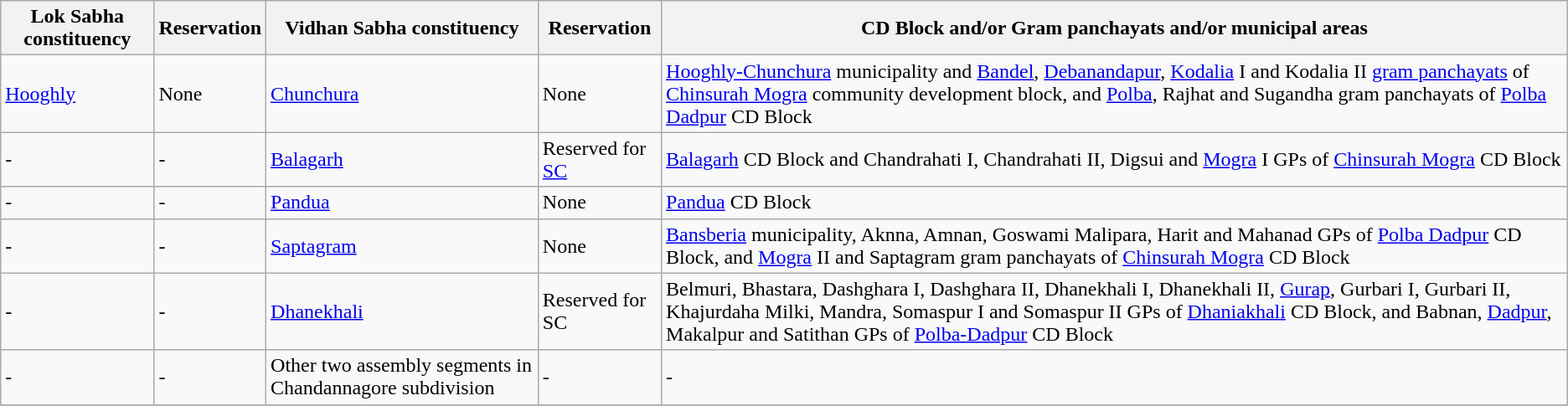<table class="wikitable sortable">
<tr>
<th>Lok Sabha constituency</th>
<th>Reservation</th>
<th>Vidhan Sabha constituency</th>
<th>Reservation</th>
<th>CD Block and/or Gram panchayats and/or municipal areas</th>
</tr>
<tr>
<td><a href='#'>Hooghly</a></td>
<td>None</td>
<td><a href='#'>Chunchura</a></td>
<td>None</td>
<td><a href='#'>Hooghly-Chunchura</a> municipality and <a href='#'>Bandel</a>, <a href='#'>Debanandapur</a>, <a href='#'>Kodalia</a> I and Kodalia II <a href='#'>gram panchayats</a> of  <a href='#'>Chinsurah Mogra</a>  community development block, and <a href='#'>Polba</a>, Rajhat and Sugandha gram panchayats of <a href='#'>Polba Dadpur</a> CD Block</td>
</tr>
<tr>
<td>-</td>
<td>-</td>
<td><a href='#'>Balagarh</a></td>
<td>Reserved for <a href='#'>SC</a></td>
<td><a href='#'>Balagarh</a> CD Block and Chandrahati I, Chandrahati II, Digsui and <a href='#'>Mogra</a> I GPs of <a href='#'>Chinsurah Mogra</a> CD Block</td>
</tr>
<tr>
<td>-</td>
<td>-</td>
<td><a href='#'>Pandua</a></td>
<td>None</td>
<td><a href='#'>Pandua</a> CD Block</td>
</tr>
<tr>
<td>-</td>
<td>-</td>
<td><a href='#'>Saptagram</a></td>
<td>None</td>
<td><a href='#'>Bansberia</a> municipality, Aknna, Amnan, Goswami Malipara, Harit and Mahanad GPs of <a href='#'>Polba Dadpur</a> CD Block, and <a href='#'>Mogra</a> II and Saptagram gram panchayats of <a href='#'>Chinsurah Mogra</a> CD Block</td>
</tr>
<tr>
<td>-</td>
<td>-</td>
<td><a href='#'>Dhanekhali</a></td>
<td>Reserved for SC</td>
<td>Belmuri, Bhastara, Dashghara I, Dashghara II, Dhanekhali I, Dhanekhali II, <a href='#'>Gurap</a>, Gurbari I, Gurbari II, Khajurdaha Milki, Mandra, Somaspur I and Somaspur II GPs of <a href='#'>Dhaniakhali</a> CD Block, and Babnan, <a href='#'>Dadpur</a>, Makalpur and Satithan GPs of <a href='#'>Polba-Dadpur</a> CD Block</td>
</tr>
<tr>
<td>-</td>
<td>-</td>
<td>Other two assembly segments in Chandannagore subdivision</td>
<td>-</td>
<td>-</td>
</tr>
<tr>
</tr>
</table>
